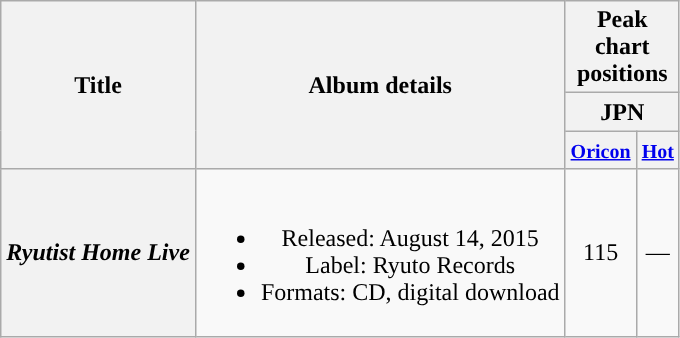<table class="wikitable plainrowheaders" style="text-align:center;">
<tr>
<th scope="col" rowspan="3">Title</th>
<th scope="col" rowspan="3">Album details</th>
<th scope="col" colspan="2">Peak <br> chart <br> positions</th>
</tr>
<tr>
<th colspan="2">JPN</th>
</tr>
<tr>
<th scope="col" colspan="1"><small><a href='#'>Oricon</a></small></th>
<th scope="col" colspan="1"><small><a href='#'>Hot</a></small></th>
</tr>
<tr>
<th scope="row"><em>Ryutist Home Live</em></th>
<td><br><ul><li>Released: August 14, 2015</li><li>Label: Ryuto Records</li><li>Formats: CD, digital download</li></ul></td>
<td>115</td>
<td>—</td>
</tr>
</table>
